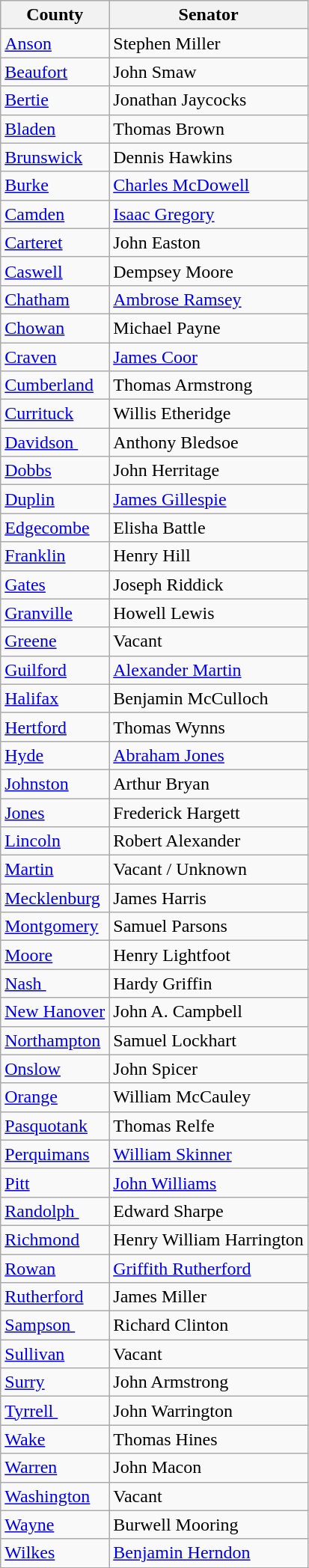<table class="wikitable sortable">
<tr>
<th>County</th>
<th>Senator</th>
</tr>
<tr>
<td><a href='#'>Anson</a></td>
<td data-sort-value="Miller, Stephen">Stephen Miller</td>
</tr>
<tr>
<td><a href='#'>Beaufort</a></td>
<td data-sort-value="Smaw, John">John Smaw</td>
</tr>
<tr>
<td><a href='#'>Bertie</a></td>
<td data-sort-value="Jaycocks, Jonathan">Jonathan Jaycocks</td>
</tr>
<tr>
<td><a href='#'>Bladen</a></td>
<td data-sort-value="Brown, Thomas">Thomas Brown</td>
</tr>
<tr>
<td><a href='#'>Brunswick</a></td>
<td data-sort-value="Hawkins, Dennis">Dennis Hawkins</td>
</tr>
<tr>
<td><a href='#'>Burke</a></td>
<td data-sort-value="McDowell, Charles"><a href='#'>Charles McDowell</a></td>
</tr>
<tr>
<td><a href='#'>Camden</a></td>
<td data-sort-value="Gregory, Isaac"><a href='#'>Isaac Gregory</a></td>
</tr>
<tr>
<td><a href='#'>Carteret</a></td>
<td data-sort-value="Easton, John">John Easton</td>
</tr>
<tr>
<td><a href='#'>Caswell</a></td>
<td data-sort-value="Moore, Dempsey">Dempsey Moore</td>
</tr>
<tr>
<td><a href='#'>Chatham</a></td>
<td data-sort-value="Ramsey, Ambrose"><a href='#'>Ambrose Ramsey</a></td>
</tr>
<tr>
<td><a href='#'>Chowan</a></td>
<td data-sort-value="Payne, Michael">Michael Payne</td>
</tr>
<tr>
<td><a href='#'>Craven</a></td>
<td data-sort-value="Coor, James"><a href='#'>James Coor</a></td>
</tr>
<tr>
<td><a href='#'>Cumberland</a></td>
<td data-sort-value="Armstrong, Thomas">Thomas Armstrong</td>
</tr>
<tr>
<td><a href='#'>Currituck</a></td>
<td data-sort-value="Etheridge, Willis">Willis Etheridge</td>
</tr>
<tr>
<td><a href='#'>Davidson </a></td>
<td data-sort-value="Bledsoe, Anthony">Anthony Bledsoe</td>
</tr>
<tr>
<td><a href='#'>Dobbs</a></td>
<td data-sort-value="Herritage, John">John Herritage</td>
</tr>
<tr>
<td><a href='#'>Duplin</a></td>
<td data-sort-value="Gillespie, James"><a href='#'>James Gillespie</a></td>
</tr>
<tr>
<td><a href='#'>Edgecombe</a></td>
<td data-sort-value="Battle, Elisha">Elisha Battle</td>
</tr>
<tr>
<td><a href='#'>Franklin</a></td>
<td data-sort-value="Hill, Henry">Henry Hill</td>
</tr>
<tr>
<td><a href='#'>Gates</a></td>
<td data-sort-value="Riddick, Joseph">Joseph Riddick</td>
</tr>
<tr>
<td><a href='#'>Granville</a></td>
<td data-sort-value="Lewis, Howell">Howell Lewis</td>
</tr>
<tr>
<td><a href='#'>Greene</a></td>
<td data-sort-value="z Vacant ">Vacant</td>
</tr>
<tr>
<td><a href='#'>Guilford</a></td>
<td data-sort-value="Martin, Alexander"><a href='#'>Alexander Martin</a></td>
</tr>
<tr>
<td><a href='#'>Halifax</a></td>
<td data-sort-value="McCulloch, Benjamin">Benjamin McCulloch</td>
</tr>
<tr>
<td><a href='#'>Hertford</a></td>
<td data-sort-value="Wynns, Thomas">Thomas Wynns</td>
</tr>
<tr>
<td><a href='#'>Hyde</a></td>
<td data-sort-value="Jones, Abraham"><a href='#'>Abraham Jones</a></td>
</tr>
<tr>
<td><a href='#'>Johnston</a></td>
<td data-sort-value="Bryan, Arthur">Arthur Bryan</td>
</tr>
<tr>
<td><a href='#'>Jones</a></td>
<td data-sort-value="Hargett, Frederick">Frederick Hargett</td>
</tr>
<tr>
<td><a href='#'>Lincoln</a></td>
<td data-sort-value="Alexander, Robert">Robert Alexander</td>
</tr>
<tr>
<td><a href='#'>Martin</a></td>
<td data-sort-value="z Unknown/Vacant">Vacant / Unknown</td>
</tr>
<tr>
<td><a href='#'>Mecklenburg</a></td>
<td data-sort-value="Harris, James">James Harris</td>
</tr>
<tr>
<td><a href='#'>Montgomery</a></td>
<td data-sort-value="Parsons, Samuel">Samuel Parsons</td>
</tr>
<tr>
<td><a href='#'>Moore</a></td>
<td data-sort-value="Lightfoot, Henry">Henry Lightfoot</td>
</tr>
<tr>
<td><a href='#'>Nash </a></td>
<td data-sort-value="Griffin, Hardy">Hardy Griffin</td>
</tr>
<tr>
<td><a href='#'>New Hanover</a></td>
<td data-sort-value="Campbell, John">John A. Campbell</td>
</tr>
<tr>
<td><a href='#'>Northampton</a></td>
<td data-sort-value="Lockhart, Samuel">Samuel Lockhart</td>
</tr>
<tr>
<td><a href='#'>Onslow</a></td>
<td data-sort-value="Spicer, John">John Spicer</td>
</tr>
<tr>
<td><a href='#'>Orange</a></td>
<td data-sort-value="McCauley, William">William McCauley</td>
</tr>
<tr>
<td><a href='#'>Pasquotank</a></td>
<td data-sort-value="Relfe, Thomas">Thomas Relfe</td>
</tr>
<tr>
<td><a href='#'>Perquimans</a></td>
<td data-sort-value="Skinner, William"><a href='#'>William Skinner</a></td>
</tr>
<tr>
<td><a href='#'>Pitt</a></td>
<td data-sort-value="Williams, John"><a href='#'>John Williams</a></td>
</tr>
<tr>
<td><a href='#'>Randolph </a></td>
<td data-sort-value="Sharpe, Edward">Edward Sharpe</td>
</tr>
<tr>
<td><a href='#'>Richmond</a></td>
<td data-sort-value="Harrington, Henry">Henry William Harrington</td>
</tr>
<tr>
<td><a href='#'>Rowan</a></td>
<td data-sort-value="Rutherford, Griffith"><a href='#'>Griffith Rutherford</a></td>
</tr>
<tr>
<td><a href='#'>Rutherford</a></td>
<td data-sort-value="Miller, James">James Miller</td>
</tr>
<tr>
<td><a href='#'>Sampson </a></td>
<td data-sort-value="Clinton, Richard">Richard Clinton</td>
</tr>
<tr>
<td><a href='#'>Sullivan</a></td>
<td data-sort-value="z Vacant">Vacant</td>
</tr>
<tr>
<td><a href='#'>Surry</a></td>
<td data-sort-value="Armstrong, John">John Armstrong</td>
</tr>
<tr>
<td><a href='#'>Tyrrell </a></td>
<td data-sort-value="Warrington, John">John Warrington</td>
</tr>
<tr>
<td><a href='#'>Wake</a></td>
<td data-sort-value="Hines, Thomas">Thomas Hines</td>
</tr>
<tr>
<td><a href='#'>Warren</a></td>
<td data-sort-value="Macon, John">John Macon</td>
</tr>
<tr>
<td><a href='#'>Washington</a></td>
<td data-sort-value="z Vacant">Vacant</td>
</tr>
<tr>
<td><a href='#'>Wayne</a></td>
<td data-sort-value="Mooring, Burwell">Burwell Mooring</td>
</tr>
<tr>
<td><a href='#'>Wilkes</a></td>
<td data-sort-value="Herndon, Benjamin"><a href='#'>Benjamin Herndon</a></td>
</tr>
</table>
